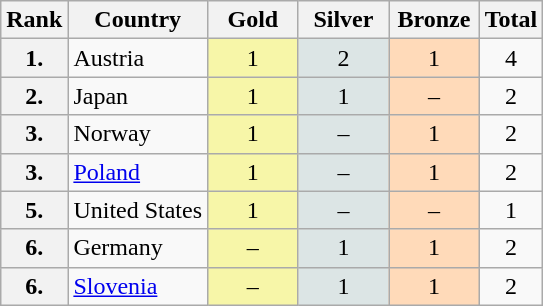<table class="wikitable" style="border: 1px solid rgb(128, 128, 128); text-align: center; margin-bottom: 10px; width:600">
<tr>
<th>Rank</th>
<th>Country</th>
<th style="width:53px">Gold</th>
<th style="width:53px">Silver</th>
<th style="width:53px">Bronze</th>
<th>Total</th>
</tr>
<tr valign="top">
<th>1.</th>
<td align="left">Austria</td>
<td bgcolor="F7F6A8">1</td>
<td bgcolor="DCE5E5">2</td>
<td bgcolor="FFDAB9">1</td>
<td>4</td>
</tr>
<tr valign="top">
<th>2.</th>
<td align="left">Japan</td>
<td bgcolor="F7F6A8">1</td>
<td bgcolor="DCE5E5">1</td>
<td bgcolor="FFDAB9">–</td>
<td>2</td>
</tr>
<tr valign="top">
<th>3.</th>
<td align="left">Norway</td>
<td bgcolor="F7F6A8">1</td>
<td bgcolor="DCE5E5">–</td>
<td bgcolor="FFDAB9">1</td>
<td>2</td>
</tr>
<tr valign="top">
<th>3.</th>
<td align="left"><a href='#'>Poland</a></td>
<td bgcolor="F7F6A8">1</td>
<td bgcolor="DCE5E5">–</td>
<td bgcolor="FFDAB9">1</td>
<td>2</td>
</tr>
<tr valign="top">
<th>5.</th>
<td align="left">United States</td>
<td bgcolor="F7F6A8">1</td>
<td bgcolor="DCE5E5">–</td>
<td bgcolor="FFDAB9">–</td>
<td>1</td>
</tr>
<tr valign="top">
<th>6.</th>
<td align="left">Germany</td>
<td bgcolor="F7F6A8">–</td>
<td bgcolor="DCE5E5">1</td>
<td bgcolor="FFDAB9">1</td>
<td>2</td>
</tr>
<tr valign="top">
<th>6.</th>
<td align="left"><a href='#'>Slovenia</a></td>
<td bgcolor="F7F6A8">–</td>
<td bgcolor="DCE5E5">1</td>
<td bgcolor="FFDAB9">1</td>
<td>2</td>
</tr>
</table>
